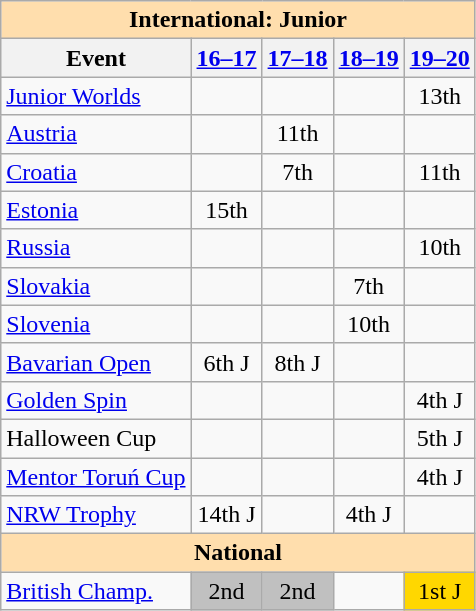<table class="wikitable" style="text-align:center">
<tr>
<th colspan="5" style="background-color: #ffdead; " align="center">International: Junior </th>
</tr>
<tr>
<th>Event</th>
<th><a href='#'>16–17</a></th>
<th><a href='#'>17–18</a></th>
<th><a href='#'>18–19</a></th>
<th><a href='#'>19–20</a></th>
</tr>
<tr>
<td align=left><a href='#'>Junior Worlds</a></td>
<td></td>
<td></td>
<td></td>
<td>13th</td>
</tr>
<tr>
<td align=left> <a href='#'>Austria</a></td>
<td></td>
<td>11th</td>
<td></td>
<td></td>
</tr>
<tr>
<td align=left> <a href='#'>Croatia</a></td>
<td></td>
<td>7th</td>
<td></td>
<td>11th</td>
</tr>
<tr>
<td align=left> <a href='#'>Estonia</a></td>
<td>15th</td>
<td></td>
<td></td>
<td></td>
</tr>
<tr>
<td align=left> <a href='#'>Russia</a></td>
<td></td>
<td></td>
<td></td>
<td>10th</td>
</tr>
<tr>
<td align=left> <a href='#'>Slovakia</a></td>
<td></td>
<td></td>
<td>7th</td>
<td></td>
</tr>
<tr>
<td align=left> <a href='#'>Slovenia</a></td>
<td></td>
<td></td>
<td>10th</td>
<td></td>
</tr>
<tr>
<td align=left><a href='#'>Bavarian Open</a></td>
<td>6th J</td>
<td>8th J</td>
<td></td>
<td></td>
</tr>
<tr>
<td align=left><a href='#'>Golden Spin</a></td>
<td></td>
<td></td>
<td></td>
<td>4th J</td>
</tr>
<tr>
<td align=left>Halloween Cup</td>
<td></td>
<td></td>
<td></td>
<td>5th J</td>
</tr>
<tr>
<td align=left><a href='#'>Mentor Toruń Cup</a></td>
<td></td>
<td></td>
<td></td>
<td>4th J</td>
</tr>
<tr>
<td align=left><a href='#'>NRW Trophy</a></td>
<td>14th J</td>
<td></td>
<td>4th J</td>
<td></td>
</tr>
<tr>
<th colspan="5" style="background-color: #ffdead; " align="center">National</th>
</tr>
<tr>
<td align=left><a href='#'>British Champ.</a></td>
<td bgcolor=silver>2nd</td>
<td bgcolor=silver>2nd</td>
<td></td>
<td bgcolor=gold>1st J</td>
</tr>
</table>
